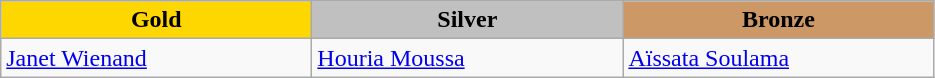<table class="wikitable" style="text-align:left">
<tr align="center">
<td width=200 bgcolor=gold><strong>Gold</strong></td>
<td width=200 bgcolor=silver><strong>Silver</strong></td>
<td width=200 bgcolor=CC9966><strong>Bronze</strong></td>
</tr>
<tr>
<td><a href='#'>Janet Wienand</a><br><em></em></td>
<td><a href='#'>Houria Moussa</a><br><em></em></td>
<td><a href='#'>Aïssata Soulama</a><br><em></em></td>
</tr>
</table>
